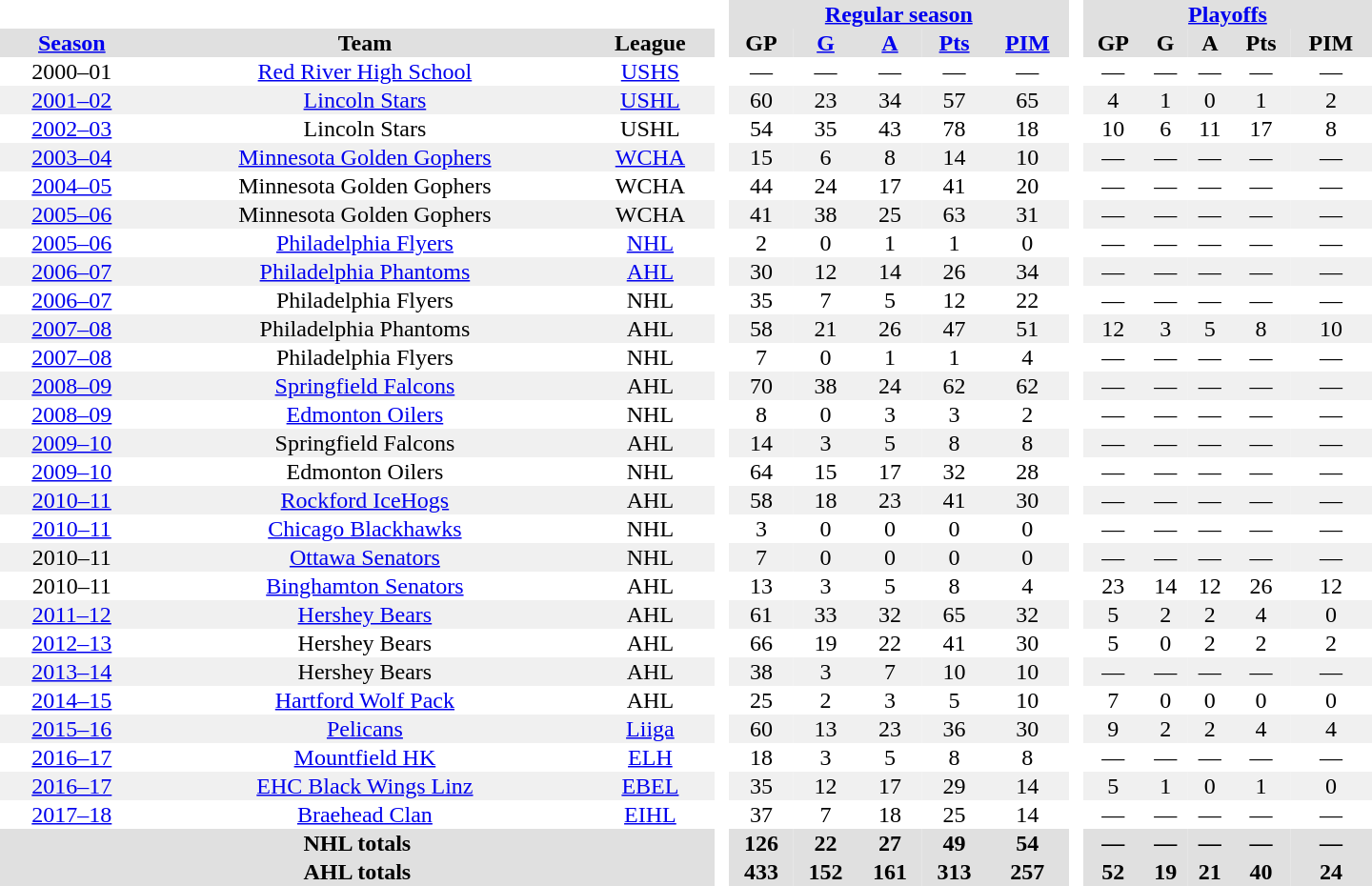<table border="0" cellpadding="1" cellspacing="0" style="text-align:center; width:60em;">
<tr style="background:#e0e0e0;">
<th colspan="3"  bgcolor="#ffffff"> </th>
<th rowspan="99" bgcolor="#ffffff"> </th>
<th colspan="5"><a href='#'>Regular season</a></th>
<th rowspan="99" bgcolor="#ffffff"> </th>
<th colspan="5"><a href='#'>Playoffs</a></th>
</tr>
<tr style="background:#e0e0e0;">
<th><a href='#'>Season</a></th>
<th>Team</th>
<th>League</th>
<th>GP</th>
<th><a href='#'>G</a></th>
<th><a href='#'>A</a></th>
<th><a href='#'>Pts</a></th>
<th><a href='#'>PIM</a></th>
<th>GP</th>
<th>G</th>
<th>A</th>
<th>Pts</th>
<th>PIM</th>
</tr>
<tr>
<td>2000–01</td>
<td><a href='#'>Red River High School</a></td>
<td><a href='#'>USHS</a></td>
<td>—</td>
<td>—</td>
<td>—</td>
<td>—</td>
<td>—</td>
<td>—</td>
<td>—</td>
<td>—</td>
<td>—</td>
<td>—</td>
</tr>
<tr bgcolor="#f0f0f0">
<td><a href='#'>2001–02</a></td>
<td><a href='#'>Lincoln Stars</a></td>
<td><a href='#'>USHL</a></td>
<td>60</td>
<td>23</td>
<td>34</td>
<td>57</td>
<td>65</td>
<td>4</td>
<td>1</td>
<td>0</td>
<td>1</td>
<td>2</td>
</tr>
<tr>
<td><a href='#'>2002–03</a></td>
<td>Lincoln Stars</td>
<td>USHL</td>
<td>54</td>
<td>35</td>
<td>43</td>
<td>78</td>
<td>18</td>
<td>10</td>
<td>6</td>
<td>11</td>
<td>17</td>
<td>8</td>
</tr>
<tr bgcolor="#f0f0f0">
<td><a href='#'>2003–04</a></td>
<td><a href='#'>Minnesota Golden Gophers</a></td>
<td><a href='#'>WCHA</a></td>
<td>15</td>
<td>6</td>
<td>8</td>
<td>14</td>
<td>10</td>
<td>—</td>
<td>—</td>
<td>—</td>
<td>—</td>
<td>—</td>
</tr>
<tr>
<td><a href='#'>2004–05</a></td>
<td>Minnesota Golden Gophers</td>
<td>WCHA</td>
<td>44</td>
<td>24</td>
<td>17</td>
<td>41</td>
<td>20</td>
<td>—</td>
<td>—</td>
<td>—</td>
<td>—</td>
<td>—</td>
</tr>
<tr bgcolor="#f0f0f0">
<td><a href='#'>2005–06</a></td>
<td>Minnesota Golden Gophers</td>
<td>WCHA</td>
<td>41</td>
<td>38</td>
<td>25</td>
<td>63</td>
<td>31</td>
<td>—</td>
<td>—</td>
<td>—</td>
<td>—</td>
<td>—</td>
</tr>
<tr>
<td><a href='#'>2005–06</a></td>
<td><a href='#'>Philadelphia Flyers</a></td>
<td><a href='#'>NHL</a></td>
<td>2</td>
<td>0</td>
<td>1</td>
<td>1</td>
<td>0</td>
<td>—</td>
<td>—</td>
<td>—</td>
<td>—</td>
<td>—</td>
</tr>
<tr bgcolor="#f0f0f0">
<td><a href='#'>2006–07</a></td>
<td><a href='#'>Philadelphia Phantoms</a></td>
<td><a href='#'>AHL</a></td>
<td>30</td>
<td>12</td>
<td>14</td>
<td>26</td>
<td>34</td>
<td>—</td>
<td>—</td>
<td>—</td>
<td>—</td>
<td>—</td>
</tr>
<tr>
<td><a href='#'>2006–07</a></td>
<td>Philadelphia Flyers</td>
<td>NHL</td>
<td>35</td>
<td>7</td>
<td>5</td>
<td>12</td>
<td>22</td>
<td>—</td>
<td>—</td>
<td>—</td>
<td>—</td>
<td>—</td>
</tr>
<tr bgcolor="#f0f0f0">
<td><a href='#'>2007–08</a></td>
<td>Philadelphia Phantoms</td>
<td>AHL</td>
<td>58</td>
<td>21</td>
<td>26</td>
<td>47</td>
<td>51</td>
<td>12</td>
<td>3</td>
<td>5</td>
<td>8</td>
<td>10</td>
</tr>
<tr>
<td><a href='#'>2007–08</a></td>
<td>Philadelphia Flyers</td>
<td>NHL</td>
<td>7</td>
<td>0</td>
<td>1</td>
<td>1</td>
<td>4</td>
<td>—</td>
<td>—</td>
<td>—</td>
<td>—</td>
<td>—</td>
</tr>
<tr bgcolor="#f0f0f0">
<td><a href='#'>2008–09</a></td>
<td><a href='#'>Springfield Falcons</a></td>
<td>AHL</td>
<td>70</td>
<td>38</td>
<td>24</td>
<td>62</td>
<td>62</td>
<td>—</td>
<td>—</td>
<td>—</td>
<td>—</td>
<td>—</td>
</tr>
<tr>
<td><a href='#'>2008–09</a></td>
<td><a href='#'>Edmonton Oilers</a></td>
<td>NHL</td>
<td>8</td>
<td>0</td>
<td>3</td>
<td>3</td>
<td>2</td>
<td>—</td>
<td>—</td>
<td>—</td>
<td>—</td>
<td>—</td>
</tr>
<tr bgcolor="#f0f0f0">
<td><a href='#'>2009–10</a></td>
<td>Springfield Falcons</td>
<td>AHL</td>
<td>14</td>
<td>3</td>
<td>5</td>
<td>8</td>
<td>8</td>
<td>—</td>
<td>—</td>
<td>—</td>
<td>—</td>
<td>—</td>
</tr>
<tr>
<td><a href='#'>2009–10</a></td>
<td>Edmonton Oilers</td>
<td>NHL</td>
<td>64</td>
<td>15</td>
<td>17</td>
<td>32</td>
<td>28</td>
<td>—</td>
<td>—</td>
<td>—</td>
<td>—</td>
<td>—</td>
</tr>
<tr bgcolor="#f0f0f0">
<td><a href='#'>2010–11</a></td>
<td><a href='#'>Rockford IceHogs</a></td>
<td>AHL</td>
<td>58</td>
<td>18</td>
<td>23</td>
<td>41</td>
<td>30</td>
<td>—</td>
<td>—</td>
<td>—</td>
<td>—</td>
<td>—</td>
</tr>
<tr>
<td><a href='#'>2010–11</a></td>
<td><a href='#'>Chicago Blackhawks</a></td>
<td>NHL</td>
<td>3</td>
<td>0</td>
<td>0</td>
<td>0</td>
<td>0</td>
<td>—</td>
<td>—</td>
<td>—</td>
<td>—</td>
<td>—</td>
</tr>
<tr bgcolor="#f0f0f0">
<td>2010–11</td>
<td><a href='#'>Ottawa Senators</a></td>
<td>NHL</td>
<td>7</td>
<td>0</td>
<td>0</td>
<td>0</td>
<td>0</td>
<td>—</td>
<td>—</td>
<td>—</td>
<td>—</td>
<td>—</td>
</tr>
<tr>
<td>2010–11</td>
<td><a href='#'>Binghamton Senators</a></td>
<td>AHL</td>
<td>13</td>
<td>3</td>
<td>5</td>
<td>8</td>
<td>4</td>
<td>23</td>
<td>14</td>
<td>12</td>
<td>26</td>
<td>12</td>
</tr>
<tr bgcolor="#f0f0f0">
<td><a href='#'>2011–12</a></td>
<td><a href='#'>Hershey Bears</a></td>
<td>AHL</td>
<td>61</td>
<td>33</td>
<td>32</td>
<td>65</td>
<td>32</td>
<td>5</td>
<td>2</td>
<td>2</td>
<td>4</td>
<td>0</td>
</tr>
<tr>
<td><a href='#'>2012–13</a></td>
<td>Hershey Bears</td>
<td>AHL</td>
<td>66</td>
<td>19</td>
<td>22</td>
<td>41</td>
<td>30</td>
<td>5</td>
<td>0</td>
<td>2</td>
<td>2</td>
<td>2</td>
</tr>
<tr bgcolor="#f0f0f0">
<td><a href='#'>2013–14</a></td>
<td>Hershey Bears</td>
<td>AHL</td>
<td>38</td>
<td>3</td>
<td>7</td>
<td>10</td>
<td>10</td>
<td>—</td>
<td>—</td>
<td>—</td>
<td>—</td>
<td>—</td>
</tr>
<tr>
<td><a href='#'>2014–15</a></td>
<td><a href='#'>Hartford Wolf Pack</a></td>
<td>AHL</td>
<td>25</td>
<td>2</td>
<td>3</td>
<td>5</td>
<td>10</td>
<td>7</td>
<td>0</td>
<td>0</td>
<td>0</td>
<td>0</td>
</tr>
<tr bgcolor="#f0f0f0">
<td><a href='#'>2015–16</a></td>
<td><a href='#'>Pelicans</a></td>
<td><a href='#'>Liiga</a></td>
<td>60</td>
<td>13</td>
<td>23</td>
<td>36</td>
<td>30</td>
<td>9</td>
<td>2</td>
<td>2</td>
<td>4</td>
<td>4</td>
</tr>
<tr>
<td><a href='#'>2016–17</a></td>
<td><a href='#'>Mountfield HK</a></td>
<td><a href='#'>ELH</a></td>
<td>18</td>
<td>3</td>
<td>5</td>
<td>8</td>
<td>8</td>
<td>—</td>
<td>—</td>
<td>—</td>
<td>—</td>
<td>—</td>
</tr>
<tr bgcolor="#f0f0f0">
<td><a href='#'>2016–17</a></td>
<td><a href='#'>EHC Black Wings Linz</a></td>
<td><a href='#'>EBEL</a></td>
<td>35</td>
<td>12</td>
<td>17</td>
<td>29</td>
<td>14</td>
<td>5</td>
<td>1</td>
<td>0</td>
<td>1</td>
<td>0</td>
</tr>
<tr>
<td><a href='#'>2017–18</a></td>
<td><a href='#'>Braehead Clan</a></td>
<td><a href='#'>EIHL</a></td>
<td>37</td>
<td>7</td>
<td>18</td>
<td>25</td>
<td>14</td>
<td>—</td>
<td>—</td>
<td>—</td>
<td>—</td>
<td>—</td>
</tr>
<tr bgcolor="#e0e0e0">
<th colspan="3">NHL totals</th>
<th>126</th>
<th>22</th>
<th>27</th>
<th>49</th>
<th>54</th>
<th>—</th>
<th>—</th>
<th>—</th>
<th>—</th>
<th>—</th>
</tr>
<tr bgcolor="#e0e0e0">
<th colspan="3">AHL totals</th>
<th>433</th>
<th>152</th>
<th>161</th>
<th>313</th>
<th>257</th>
<th>52</th>
<th>19</th>
<th>21</th>
<th>40</th>
<th>24</th>
</tr>
</table>
